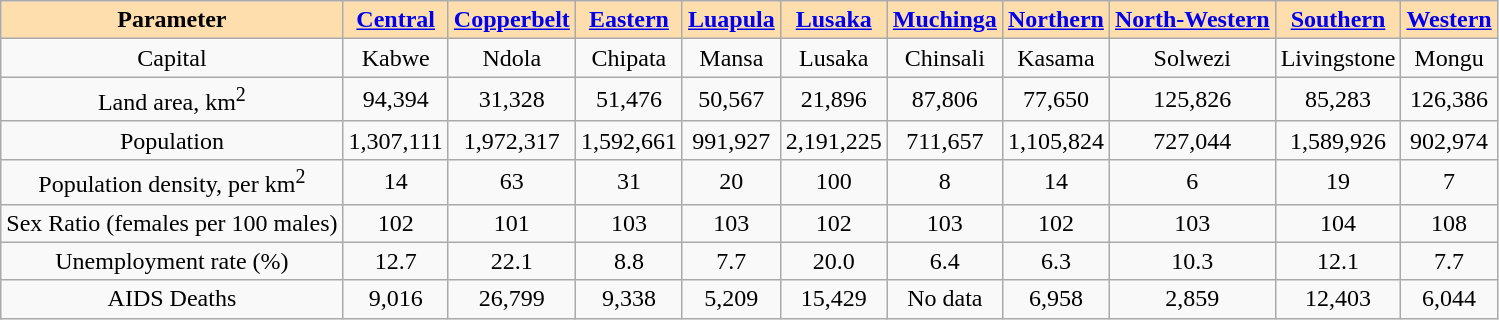<table class="wikitable sortable collapsible" style="text-align: center;">
<tr>
<th style="background:navajowhite;">Parameter</th>
<th style="background:navajowhite;"><a href='#'>Central</a></th>
<th style="background:navajowhite;"><a href='#'>Copperbelt</a></th>
<th style="background:navajowhite;"><a href='#'>Eastern</a></th>
<th style="background:navajowhite;"><a href='#'>Luapula</a></th>
<th style="background:navajowhite;"><a href='#'>Lusaka</a></th>
<th style="background:navajowhite;"><a href='#'>Muchinga</a></th>
<th style="background:navajowhite;"><a href='#'>Northern</a></th>
<th style="background:navajowhite;"><a href='#'>North-Western</a></th>
<th style="background:navajowhite;"><a href='#'>Southern</a></th>
<th style="background:navajowhite;"><a href='#'>Western</a></th>
</tr>
<tr>
<td>Capital</td>
<td>Kabwe</td>
<td>Ndola</td>
<td>Chipata</td>
<td>Mansa</td>
<td>Lusaka</td>
<td>Chinsali</td>
<td>Kasama</td>
<td>Solwezi</td>
<td>Livingstone</td>
<td>Mongu</td>
</tr>
<tr>
<td>Land area, km<sup>2</sup></td>
<td>94,394</td>
<td>31,328</td>
<td>51,476</td>
<td>50,567</td>
<td>21,896</td>
<td>87,806</td>
<td>77,650</td>
<td>125,826</td>
<td>85,283</td>
<td>126,386</td>
</tr>
<tr>
<td>Population</td>
<td>1,307,111</td>
<td>1,972,317</td>
<td>1,592,661</td>
<td>991,927</td>
<td>2,191,225</td>
<td>711,657</td>
<td>1,105,824</td>
<td>727,044</td>
<td>1,589,926</td>
<td>902,974</td>
</tr>
<tr>
<td>Population density, per km<sup>2</sup></td>
<td>14</td>
<td>63</td>
<td>31</td>
<td>20</td>
<td>100</td>
<td>8</td>
<td>14</td>
<td>6</td>
<td>19</td>
<td>7</td>
</tr>
<tr>
<td>Sex Ratio (females per 100 males)</td>
<td>102</td>
<td>101</td>
<td>103</td>
<td>103</td>
<td>102</td>
<td>103</td>
<td>102</td>
<td>103</td>
<td>104</td>
<td>108</td>
</tr>
<tr>
<td>Unemployment rate (%)</td>
<td>12.7</td>
<td>22.1</td>
<td>8.8</td>
<td>7.7</td>
<td>20.0</td>
<td>6.4</td>
<td>6.3</td>
<td>10.3</td>
<td>12.1</td>
<td>7.7</td>
</tr>
<tr>
<td>AIDS Deaths</td>
<td>9,016</td>
<td>26,799</td>
<td>9,338</td>
<td>5,209</td>
<td>15,429</td>
<td>No data</td>
<td>6,958</td>
<td>2,859</td>
<td>12,403</td>
<td>6,044</td>
</tr>
</table>
